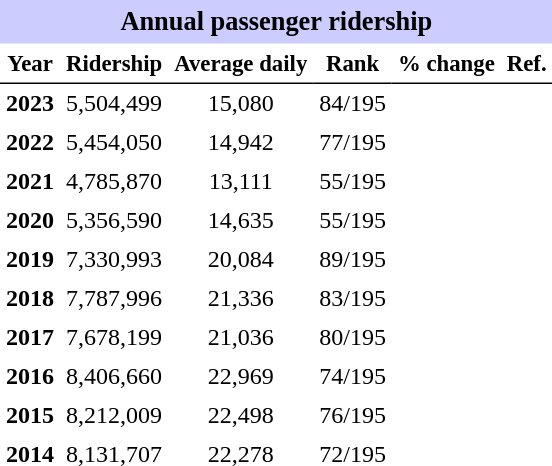<table class="toccolours" cellpadding="4" cellspacing="0" style="text-align:right;">
<tr>
<th colspan="6"  style="background-color:#ccf; background-color:#ccf; font-size:110%; text-align:center;">Annual passenger ridership</th>
</tr>
<tr style="font-size:95%; text-align:center">
<th style="border-bottom:1px solid black">Year</th>
<th style="border-bottom:1px solid black">Ridership</th>
<th style="border-bottom:1px solid black">Average daily</th>
<th style="border-bottom:1px solid black">Rank</th>
<th style="border-bottom:1px solid black">% change</th>
<th style="border-bottom:1px solid black">Ref.</th>
</tr>
<tr style="text-align:center;">
<td><strong>2023</strong></td>
<td>5,504,499</td>
<td>15,080</td>
<td>84/195</td>
<td></td>
<td></td>
</tr>
<tr style="text-align:center;">
<td><strong>2022</strong></td>
<td>5,454,050</td>
<td>14,942</td>
<td>77/195</td>
<td></td>
<td></td>
</tr>
<tr style="text-align:center;">
<td><strong>2021</strong></td>
<td>4,785,870</td>
<td>13,111</td>
<td>55/195</td>
<td></td>
<td></td>
</tr>
<tr style="text-align:center;">
<td><strong>2020</strong></td>
<td>5,356,590</td>
<td>14,635</td>
<td>55/195</td>
<td></td>
<td></td>
</tr>
<tr style="text-align:center;">
<td><strong>2019</strong></td>
<td>7,330,993</td>
<td>20,084</td>
<td>89/195</td>
<td></td>
<td></td>
</tr>
<tr style="text-align:center;">
<td><strong>2018</strong></td>
<td>7,787,996</td>
<td>21,336</td>
<td>83/195</td>
<td></td>
<td></td>
</tr>
<tr style="text-align:center;">
<td><strong>2017</strong></td>
<td>7,678,199</td>
<td>21,036</td>
<td>80/195</td>
<td></td>
<td></td>
</tr>
<tr style="text-align:center;">
<td><strong>2016</strong></td>
<td>8,406,660</td>
<td>22,969</td>
<td>74/195</td>
<td></td>
<td></td>
</tr>
<tr style="text-align:center;">
<td><strong>2015</strong></td>
<td>8,212,009</td>
<td>22,498</td>
<td>76/195</td>
<td></td>
<td></td>
</tr>
<tr style="text-align:center;">
<td><strong>2014</strong></td>
<td>8,131,707</td>
<td>22,278</td>
<td>72/195</td>
<td></td>
<td></td>
</tr>
</table>
